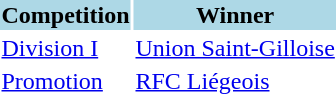<table>
<tr style="background:lightblue;">
<th>Competition</th>
<th>Winner</th>
</tr>
<tr>
<td><a href='#'>Division I</a></td>
<td><a href='#'>Union Saint-Gilloise</a></td>
</tr>
<tr>
<td><a href='#'>Promotion</a></td>
<td><a href='#'>RFC Liégeois</a></td>
</tr>
</table>
